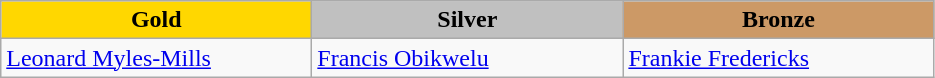<table class="wikitable" style="text-align:left">
<tr align="center">
<td width=200 bgcolor=gold><strong>Gold</strong></td>
<td width=200 bgcolor=silver><strong>Silver</strong></td>
<td width=200 bgcolor=CC9966><strong>Bronze</strong></td>
</tr>
<tr>
<td><a href='#'>Leonard Myles-Mills</a><br><em></em></td>
<td><a href='#'>Francis Obikwelu</a><br><em></em></td>
<td><a href='#'>Frankie Fredericks</a><br><em></em></td>
</tr>
</table>
